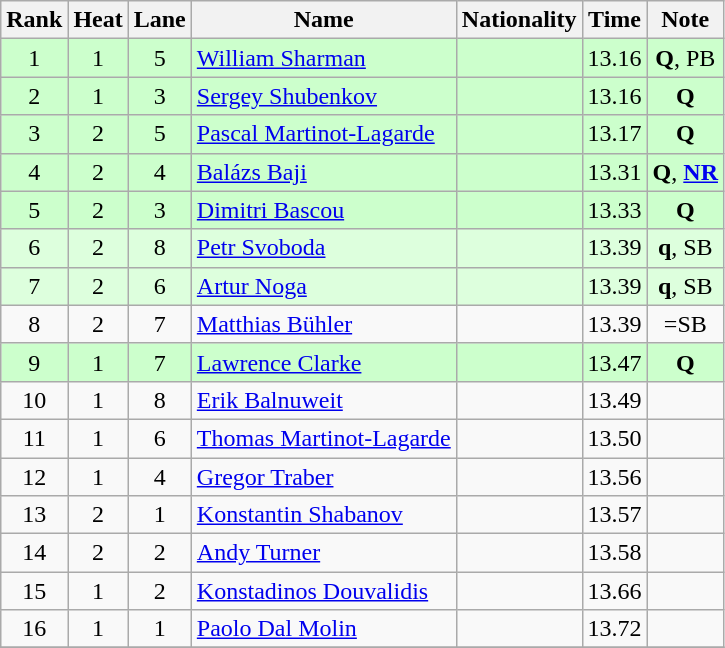<table class="wikitable sortable" style="text-align:center">
<tr>
<th>Rank</th>
<th>Heat</th>
<th>Lane</th>
<th>Name</th>
<th>Nationality</th>
<th>Time</th>
<th>Note</th>
</tr>
<tr bgcolor=ccffcc>
<td>1</td>
<td>1</td>
<td>5</td>
<td align=left><a href='#'>William Sharman</a></td>
<td align=left></td>
<td>13.16</td>
<td><strong>Q</strong>, PB</td>
</tr>
<tr bgcolor=ccffcc>
<td>2</td>
<td>1</td>
<td>3</td>
<td align=left><a href='#'>Sergey Shubenkov</a></td>
<td align=left></td>
<td>13.16</td>
<td><strong>Q</strong></td>
</tr>
<tr bgcolor=ccffcc>
<td>3</td>
<td>2</td>
<td>5</td>
<td align=left><a href='#'>Pascal Martinot-Lagarde</a></td>
<td align=left></td>
<td>13.17</td>
<td><strong>Q</strong></td>
</tr>
<tr bgcolor=ccffcc>
<td>4</td>
<td>2</td>
<td>4</td>
<td align=left><a href='#'>Balázs Baji</a></td>
<td align=left></td>
<td>13.31</td>
<td><strong>Q</strong>, <strong><a href='#'>NR</a></strong></td>
</tr>
<tr bgcolor=ccffcc>
<td>5</td>
<td>2</td>
<td>3</td>
<td align=left><a href='#'>Dimitri Bascou</a></td>
<td align=left></td>
<td>13.33</td>
<td><strong>Q</strong></td>
</tr>
<tr bgcolor=ddffdd>
<td>6</td>
<td>2</td>
<td>8</td>
<td align=left><a href='#'>Petr Svoboda</a></td>
<td align=left></td>
<td>13.39</td>
<td><strong>q</strong>, SB</td>
</tr>
<tr bgcolor=ddffdd>
<td>7</td>
<td>2</td>
<td>6</td>
<td align=left><a href='#'>Artur Noga</a></td>
<td align=left></td>
<td>13.39</td>
<td><strong>q</strong>, SB</td>
</tr>
<tr>
<td>8</td>
<td>2</td>
<td>7</td>
<td align=left><a href='#'>Matthias Bühler</a></td>
<td align=left></td>
<td>13.39</td>
<td>=SB</td>
</tr>
<tr bgcolor=ccffcc>
<td>9</td>
<td>1</td>
<td>7</td>
<td align=left><a href='#'>Lawrence Clarke</a></td>
<td align=left></td>
<td>13.47</td>
<td><strong>Q</strong></td>
</tr>
<tr>
<td>10</td>
<td>1</td>
<td>8</td>
<td align=left><a href='#'>Erik Balnuweit</a></td>
<td align=left></td>
<td>13.49</td>
<td></td>
</tr>
<tr>
<td>11</td>
<td>1</td>
<td>6</td>
<td align=left><a href='#'>Thomas Martinot-Lagarde</a></td>
<td align=left></td>
<td>13.50</td>
<td></td>
</tr>
<tr>
<td>12</td>
<td>1</td>
<td>4</td>
<td align=left><a href='#'>Gregor Traber</a></td>
<td align=left></td>
<td>13.56</td>
<td></td>
</tr>
<tr>
<td>13</td>
<td>2</td>
<td>1</td>
<td align=left><a href='#'>Konstantin Shabanov</a></td>
<td align=left></td>
<td>13.57</td>
<td></td>
</tr>
<tr>
<td>14</td>
<td>2</td>
<td>2</td>
<td align=left><a href='#'>Andy Turner</a></td>
<td align=left></td>
<td>13.58</td>
<td></td>
</tr>
<tr>
<td>15</td>
<td>1</td>
<td>2</td>
<td align=left><a href='#'>Konstadinos Douvalidis</a></td>
<td align=left></td>
<td>13.66</td>
<td></td>
</tr>
<tr>
<td>16</td>
<td>1</td>
<td>1</td>
<td align=left><a href='#'>Paolo Dal Molin</a></td>
<td align=left></td>
<td>13.72</td>
<td></td>
</tr>
<tr>
</tr>
</table>
